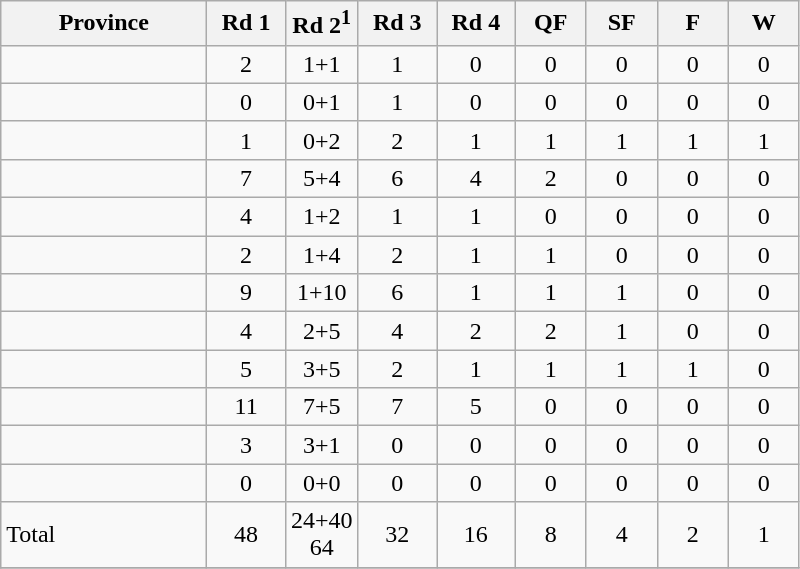<table class=wikitable style="text-align: center">
<tr>
<th width=130>Province</th>
<th width=45>Rd 1</th>
<th width=40>Rd 2<sup>1</sup></th>
<th width=45>Rd 3</th>
<th width=45>Rd 4</th>
<th width=40>QF</th>
<th width=40>SF</th>
<th width=40>F</th>
<th width=40>W</th>
</tr>
<tr>
<td align=left></td>
<td>2</td>
<td>1+1</td>
<td>1</td>
<td>0</td>
<td>0</td>
<td>0</td>
<td>0</td>
<td>0</td>
</tr>
<tr>
<td align=left></td>
<td>0</td>
<td>0+1</td>
<td>1</td>
<td>0</td>
<td>0</td>
<td>0</td>
<td>0</td>
<td>0</td>
</tr>
<tr>
<td align=left></td>
<td>1</td>
<td>0+2</td>
<td>2</td>
<td>1</td>
<td>1</td>
<td>1</td>
<td>1</td>
<td>1</td>
</tr>
<tr>
<td align=left></td>
<td>7</td>
<td>5+4</td>
<td>6</td>
<td>4</td>
<td>2</td>
<td>0</td>
<td>0</td>
<td>0</td>
</tr>
<tr>
<td align=left></td>
<td>4</td>
<td>1+2</td>
<td>1</td>
<td>1</td>
<td>0</td>
<td>0</td>
<td>0</td>
<td>0</td>
</tr>
<tr>
<td align=left></td>
<td>2</td>
<td>1+4</td>
<td>2</td>
<td>1</td>
<td>1</td>
<td>0</td>
<td>0</td>
<td>0</td>
</tr>
<tr>
<td align=left></td>
<td>9</td>
<td>1+10</td>
<td>6</td>
<td>1</td>
<td>1</td>
<td>1</td>
<td>0</td>
<td>0</td>
</tr>
<tr>
<td align=left></td>
<td>4</td>
<td>2+5</td>
<td>4</td>
<td>2</td>
<td>2</td>
<td>1</td>
<td>0</td>
<td>0</td>
</tr>
<tr>
<td align=left></td>
<td>5</td>
<td>3+5</td>
<td>2</td>
<td>1</td>
<td>1</td>
<td>1</td>
<td>1</td>
<td>0</td>
</tr>
<tr>
<td align=left></td>
<td>11</td>
<td>7+5</td>
<td>7</td>
<td>5</td>
<td>0</td>
<td>0</td>
<td>0</td>
<td>0</td>
</tr>
<tr>
<td align=left></td>
<td>3</td>
<td>3+1</td>
<td>0</td>
<td>0</td>
<td>0</td>
<td>0</td>
<td>0</td>
<td>0</td>
</tr>
<tr>
<td align=left></td>
<td>0</td>
<td>0+0</td>
<td>0</td>
<td>0</td>
<td>0</td>
<td>0</td>
<td>0</td>
<td>0</td>
</tr>
<tr>
<td align=left>Total</td>
<td>48</td>
<td>24+40<br>64</td>
<td>32</td>
<td>16</td>
<td>8</td>
<td>4</td>
<td>2</td>
<td>1</td>
</tr>
<tr>
</tr>
</table>
